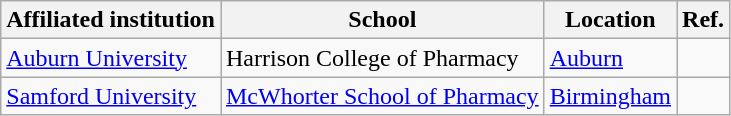<table class="wikitable sortable">
<tr>
<th>Affiliated institution</th>
<th>School</th>
<th>Location</th>
<th>Ref.</th>
</tr>
<tr>
<td><a href='#'>Auburn University</a></td>
<td>Harrison College of Pharmacy</td>
<td><a href='#'>Auburn</a></td>
<td></td>
</tr>
<tr>
<td><a href='#'>Samford University</a></td>
<td><a href='#'>McWhorter School of Pharmacy</a></td>
<td><a href='#'>Birmingham</a></td>
<td></td>
</tr>
</table>
